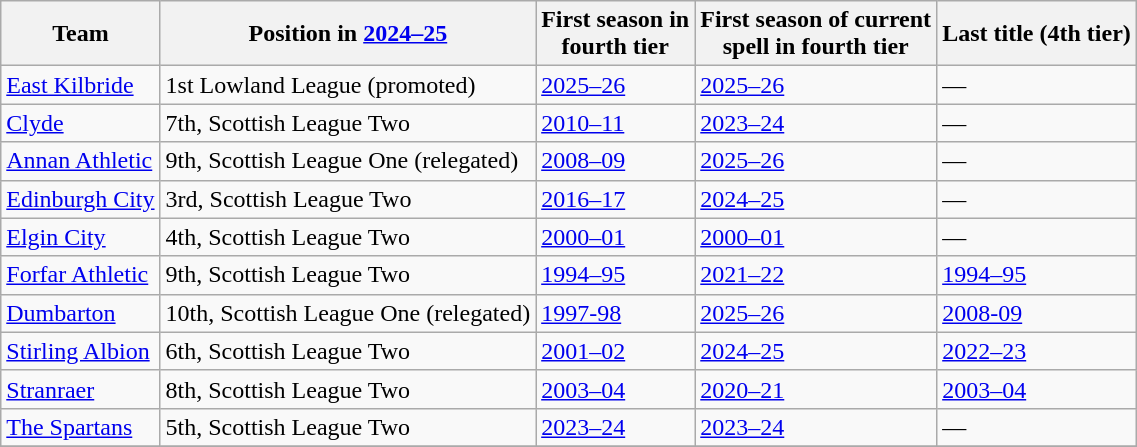<table class="wikitable sortable">
<tr>
<th>Team</th>
<th>Position in <a href='#'>2024–25</a></th>
<th>First season in<br>fourth tier</th>
<th>First season of current<br>spell in fourth tier</th>
<th>Last title (4th tier)</th>
</tr>
<tr>
<td><a href='#'>East Kilbride</a></td>
<td>1st Lowland League (promoted)</td>
<td><a href='#'>2025–26</a></td>
<td><a href='#'>2025–26</a></td>
<td>—</td>
</tr>
<tr>
<td><a href='#'>Clyde</a></td>
<td>7th, Scottish League Two</td>
<td><a href='#'>2010–11</a></td>
<td><a href='#'>2023–24</a></td>
<td>—</td>
</tr>
<tr>
<td><a href='#'>Annan Athletic</a></td>
<td>9th, Scottish League One (relegated)</td>
<td><a href='#'>2008–09</a></td>
<td><a href='#'>2025–26</a></td>
<td>—</td>
</tr>
<tr>
<td><a href='#'>Edinburgh City</a></td>
<td>3rd, Scottish League Two</td>
<td><a href='#'>2016–17</a></td>
<td><a href='#'>2024–25</a></td>
<td>—</td>
</tr>
<tr>
<td><a href='#'>Elgin City</a></td>
<td>4th, Scottish League Two</td>
<td><a href='#'>2000–01</a></td>
<td><a href='#'>2000–01</a></td>
<td>—</td>
</tr>
<tr>
<td><a href='#'>Forfar Athletic</a></td>
<td>9th, Scottish League Two</td>
<td><a href='#'>1994–95</a></td>
<td><a href='#'>2021–22</a></td>
<td><a href='#'>1994–95</a></td>
</tr>
<tr>
<td><a href='#'>Dumbarton</a></td>
<td>10th, Scottish League One (relegated)</td>
<td><a href='#'>1997-98</a></td>
<td><a href='#'>2025–26</a></td>
<td><a href='#'>2008-09</a></td>
</tr>
<tr>
<td><a href='#'>Stirling Albion</a></td>
<td>6th, Scottish League Two</td>
<td><a href='#'>2001–02</a></td>
<td><a href='#'>2024–25</a></td>
<td><a href='#'>2022–23</a></td>
</tr>
<tr>
<td><a href='#'>Stranraer</a></td>
<td>8th, Scottish League Two</td>
<td><a href='#'>2003–04</a></td>
<td><a href='#'>2020–21</a></td>
<td><a href='#'>2003–04</a></td>
</tr>
<tr>
<td><a href='#'>The Spartans</a></td>
<td>5th, Scottish League Two</td>
<td><a href='#'>2023–24</a></td>
<td><a href='#'>2023–24</a></td>
<td>—</td>
</tr>
<tr>
</tr>
</table>
